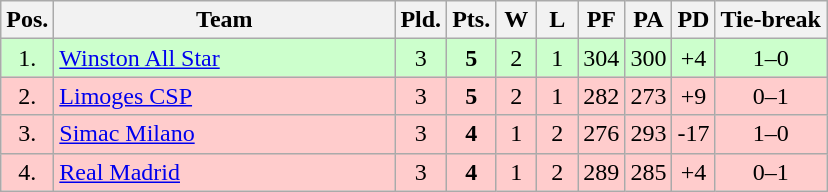<table class="wikitable" style="text-align:center">
<tr>
<th width=15>Pos.</th>
<th width=220>Team</th>
<th width=20>Pld.</th>
<th width=20>Pts.</th>
<th width=20>W</th>
<th width=20>L</th>
<th width=20>PF</th>
<th width=20>PA</th>
<th width=20>PD</th>
<th>Tie-break</th>
</tr>
<tr style="background: #ccffcc;">
<td>1.</td>
<td align=left> <a href='#'>Winston All Star</a></td>
<td>3</td>
<td><strong>5</strong></td>
<td>2</td>
<td>1</td>
<td>304</td>
<td>300</td>
<td>+4</td>
<td>1–0</td>
</tr>
<tr style="background:#fcc;">
<td>2.</td>
<td align=left> <a href='#'>Limoges CSP</a></td>
<td>3</td>
<td><strong>5</strong></td>
<td>2</td>
<td>1</td>
<td>282</td>
<td>273</td>
<td>+9</td>
<td>0–1</td>
</tr>
<tr style="background:#fcc;">
<td>3.</td>
<td align=left> <a href='#'>Simac Milano</a></td>
<td>3</td>
<td><strong>4</strong></td>
<td>1</td>
<td>2</td>
<td>276</td>
<td>293</td>
<td>-17</td>
<td>1–0</td>
</tr>
<tr style="background:#fcc;">
<td>4.</td>
<td align=left> <a href='#'>Real Madrid</a></td>
<td>3</td>
<td><strong>4</strong></td>
<td>1</td>
<td>2</td>
<td>289</td>
<td>285</td>
<td>+4</td>
<td>0–1</td>
</tr>
</table>
